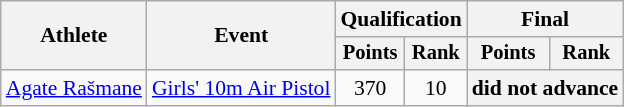<table class="wikitable" style="font-size:90%;">
<tr>
<th rowspan=2>Athlete</th>
<th rowspan=2>Event</th>
<th colspan=2>Qualification</th>
<th colspan=2>Final</th>
</tr>
<tr style="font-size:95%">
<th>Points</th>
<th>Rank</th>
<th>Points</th>
<th>Rank</th>
</tr>
<tr align=center>
<td align=left><a href='#'>Agate Rašmane</a></td>
<td align=left><a href='#'>Girls' 10m Air Pistol</a></td>
<td>370</td>
<td>10</td>
<th colspan=2>did not advance</th>
</tr>
</table>
